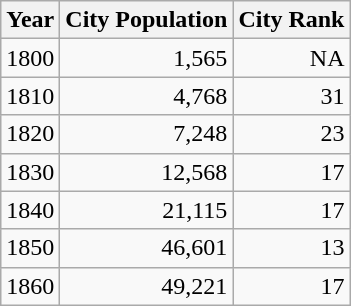<table class="wikitable" style="text-align:right">
<tr>
<th>Year</th>
<th>City Population</th>
<th>City Rank</th>
</tr>
<tr>
<td>1800</td>
<td>1,565</td>
<td>NA</td>
</tr>
<tr>
<td>1810</td>
<td>4,768</td>
<td>31</td>
</tr>
<tr>
<td>1820</td>
<td>7,248</td>
<td>23</td>
</tr>
<tr>
<td>1830</td>
<td>12,568</td>
<td>17</td>
</tr>
<tr>
<td>1840</td>
<td>21,115</td>
<td>17</td>
</tr>
<tr>
<td>1850</td>
<td>46,601</td>
<td>13</td>
</tr>
<tr>
<td>1860</td>
<td>49,221</td>
<td>17</td>
</tr>
</table>
